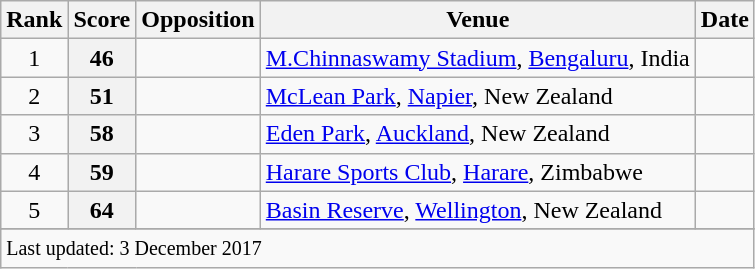<table class="wikitable plainrowheaders sortable">
<tr>
<th scope=col>Rank</th>
<th scope=col>Score</th>
<th scope=col>Opposition</th>
<th scope=col>Venue</th>
<th scope=col>Date</th>
</tr>
<tr>
<td align=center>1</td>
<th scope=row style=text-align:center;>46</th>
<td></td>
<td><a href='#'>M.Chinnaswamy Stadium</a>, <a href='#'>Bengaluru</a>, India</td>
<td></td>
</tr>
<tr>
<td align=center>2</td>
<th scope=row style=text-align:center;>51</th>
<td></td>
<td><a href='#'>McLean Park</a>, <a href='#'>Napier</a>, New Zealand</td>
<td></td>
</tr>
<tr>
<td align=center>3</td>
<th scope=row style=text-align:center;>58</th>
<td></td>
<td><a href='#'>Eden Park</a>, <a href='#'>Auckland</a>, New Zealand</td>
<td></td>
</tr>
<tr>
<td align=center>4</td>
<th scope=row style=text-align:center;>59</th>
<td></td>
<td><a href='#'>Harare Sports Club</a>, <a href='#'>Harare</a>, Zimbabwe</td>
<td></td>
</tr>
<tr>
<td align=center>5</td>
<th scope=row style=text-align:center;>64</th>
<td></td>
<td><a href='#'>Basin Reserve</a>, <a href='#'>Wellington</a>, New Zealand</td>
<td></td>
</tr>
<tr>
</tr>
<tr class=sortbottom>
<td colspan=5><small>Last updated: 3 December 2017</small></td>
</tr>
</table>
